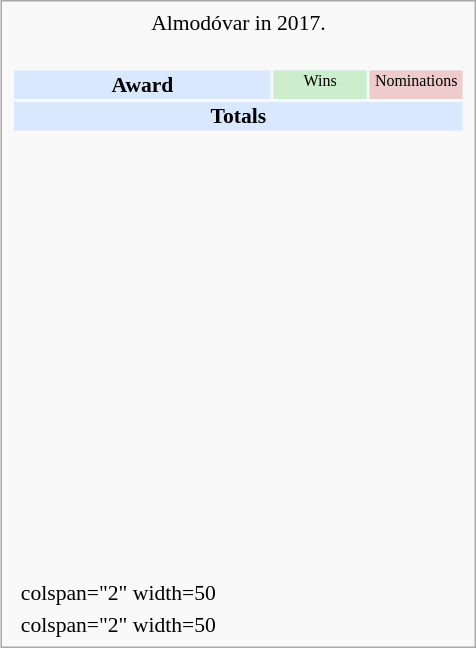<table class="infobox" style="width: 22em; text-align: left; font-size: 90%; vertical-align: middle;">
<tr>
<td colspan="3" style="text-align:center;"> Almodóvar in 2017.</td>
</tr>
<tr>
<td colspan="3"><br><table class="collapsible collapsed" style="width:100%;">
<tr style="background:#d9e8ff; text-align:center;">
<th style="vertical-align: middle;">Award</th>
<td style="background:#cec; font-size:8pt; width:60px;">Wins</td>
<td style="background:#ecc; font-size:8pt; width:60px;">Nominations</td>
</tr>
<tr style="background:#d9e8ff;">
<td colspan="3" style="text-align:center;"><strong>Totals</strong></td>
</tr>
<tr>
<td style="text-align:center;"><br></td>
<td></td>
<td></td>
</tr>
<tr>
<td style="text-align:center;"><br></td>
<td></td>
<td></td>
</tr>
<tr>
<td style="text-align:center;"><br></td>
<td></td>
<td></td>
</tr>
<tr>
<td style="text-align:center;"><br></td>
<td></td>
<td></td>
</tr>
<tr>
<td style="text-align:center;"><br></td>
<td></td>
<td></td>
</tr>
<tr>
<td style="text-align:center;"><br></td>
<td></td>
<td></td>
</tr>
<tr>
<td style="text-align:center;"><br></td>
<td></td>
<td></td>
</tr>
<tr>
<td style="text-align:center;"><br></td>
<td></td>
<td></td>
</tr>
<tr>
<td style="text-align:center;"><br></td>
<td></td>
<td></td>
</tr>
<tr>
<td style="text-align:center;"><br></td>
<td></td>
<td></td>
</tr>
<tr>
<td style="text-align:center;"><br></td>
<td></td>
<td></td>
</tr>
<tr>
<td style="text-align:center;"><br></td>
<td></td>
<td></td>
</tr>
<tr>
<td style="text-align:center;"><br></td>
<td></td>
<td></td>
</tr>
<tr>
<td style="text-align:center;"><br></td>
<td></td>
<td></td>
</tr>
</table>
</td>
</tr>
<tr>
<td></td>
<td>colspan="2" width=50 </td>
</tr>
<tr>
<td></td>
<td>colspan="2" width=50 </td>
</tr>
</table>
